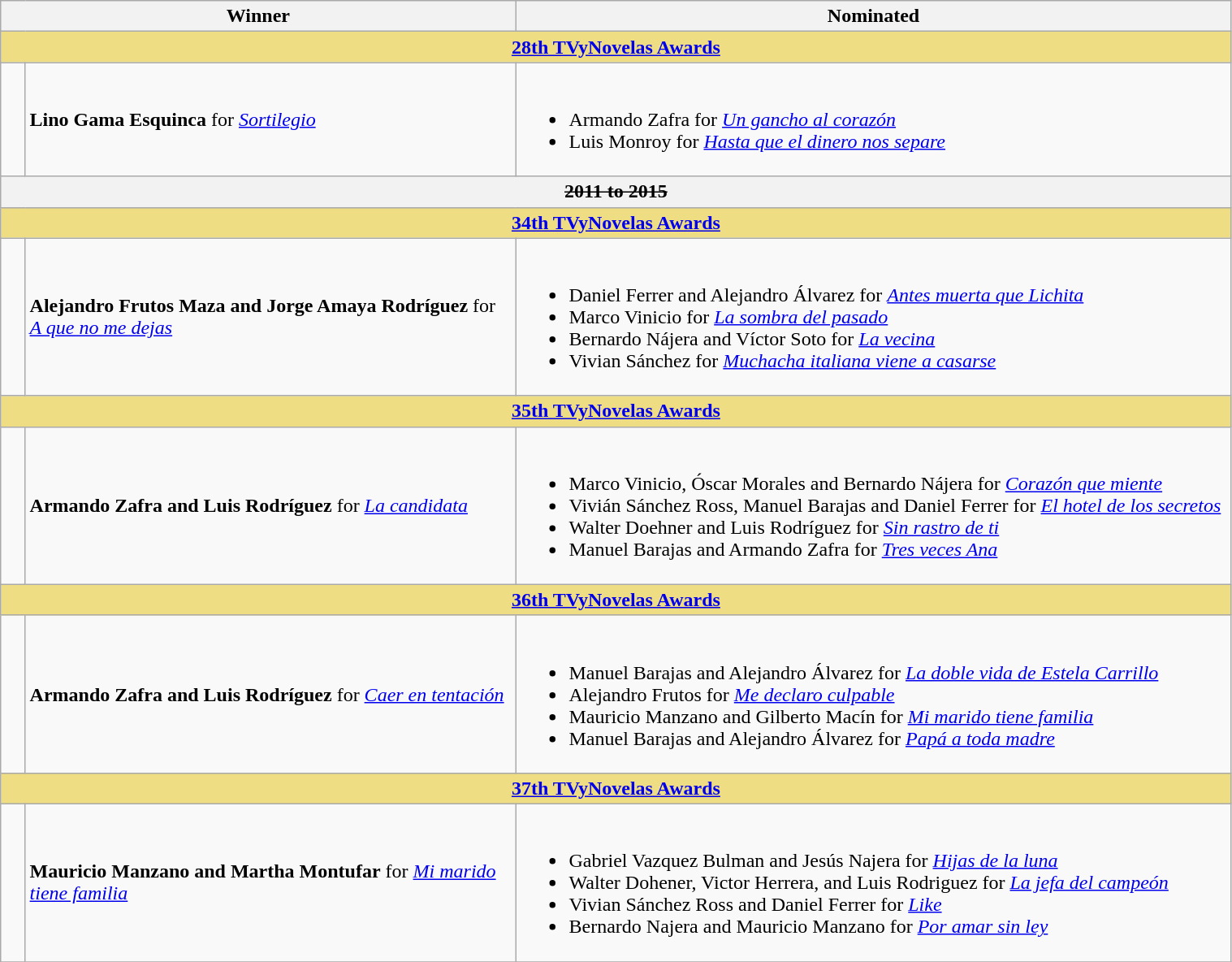<table class="wikitable" width=80%>
<tr align=center>
<th width="150px;" colspan=2; align="center">Winner</th>
<th width="580px;" align="center">Nominated</th>
</tr>
<tr>
<th colspan=9 style="background:#EEDD82;"  align="center"><strong><a href='#'>28th TVyNovelas Awards</a></strong></th>
</tr>
<tr>
<td width=2%></td>
<td><strong>Lino Gama Esquinca</strong> for <em><a href='#'>Sortilegio</a></em></td>
<td><br><ul><li>Armando Zafra for <em><a href='#'>Un gancho al corazón</a></em></li><li>Luis Monroy for <em><a href='#'>Hasta que el dinero nos separe</a></em></li></ul></td>
</tr>
<tr>
<th colspan=9 align="center"><s>2011 to 2015</s></th>
</tr>
<tr>
<th colspan=9 style="background:#EEDD82;"  align="center"><strong><a href='#'>34th TVyNovelas Awards</a></strong></th>
</tr>
<tr>
<td width=2%></td>
<td><strong>Alejandro Frutos Maza and Jorge Amaya Rodríguez</strong> for <em><a href='#'>A que no me dejas</a></em></td>
<td><br><ul><li>Daniel Ferrer and Alejandro Álvarez for <em><a href='#'>Antes muerta que Lichita</a></em></li><li>Marco Vinicio for <em><a href='#'>La sombra del pasado</a></em></li><li>Bernardo Nájera and Víctor Soto for <em><a href='#'>La vecina</a></em></li><li>Vivian Sánchez for <em><a href='#'>Muchacha italiana viene a casarse</a></em></li></ul></td>
</tr>
<tr>
<th colspan=9 style="background:#EEDD82;"  align="center"><strong><a href='#'>35th TVyNovelas Awards</a></strong></th>
</tr>
<tr>
<td width=2%></td>
<td><strong>Armando Zafra and Luis Rodríguez</strong> for <em><a href='#'>La candidata</a></em></td>
<td><br><ul><li>Marco Vinicio, Óscar Morales and Bernardo Nájera for <em><a href='#'>Corazón que miente</a></em></li><li>Vivián Sánchez Ross, Manuel Barajas and Daniel Ferrer for <em><a href='#'>El hotel de los secretos</a></em></li><li>Walter Doehner and Luis Rodríguez for <em><a href='#'>Sin rastro de ti</a></em></li><li>Manuel Barajas and Armando Zafra for <em><a href='#'>Tres veces Ana</a></em></li></ul></td>
</tr>
<tr>
<th colspan=9 style="background:#EEDD82;"  align="center"><strong><a href='#'>36th TVyNovelas Awards</a></strong></th>
</tr>
<tr>
<td width=2%></td>
<td><strong>Armando Zafra and Luis Rodríguez</strong> for <em><a href='#'>Caer en tentación</a></em></td>
<td><br><ul><li>Manuel Barajas and Alejandro Álvarez for <em><a href='#'>La doble vida de Estela Carrillo</a></em></li><li>Alejandro Frutos for <em><a href='#'>Me declaro culpable</a></em></li><li>Mauricio Manzano and Gilberto Macín  for <em><a href='#'>Mi marido tiene familia</a></em></li><li>Manuel Barajas and Alejandro Álvarez for <em><a href='#'>Papá a toda madre</a></em></li></ul></td>
</tr>
<tr>
<th colspan=9 style="background:#EEDD82;"  align="center"><strong><a href='#'>37th TVyNovelas Awards</a></strong></th>
</tr>
<tr>
<td width=2%></td>
<td><strong>Mauricio Manzano and Martha Montufar</strong> for <em><a href='#'>Mi marido tiene familia</a></em></td>
<td><br><ul><li>Gabriel Vazquez Bulman and Jesús Najera for <em><a href='#'>Hijas de la luna</a></em></li><li>Walter Dohener, Victor Herrera, and Luis Rodriguez for <em><a href='#'>La jefa del campeón</a></em></li><li>Vivian Sánchez Ross and Daniel Ferrer for <em><a href='#'>Like</a></em></li><li>Bernardo Najera and Mauricio Manzano for <em><a href='#'>Por amar sin ley</a></em></li></ul></td>
</tr>
<tr>
</tr>
</table>
